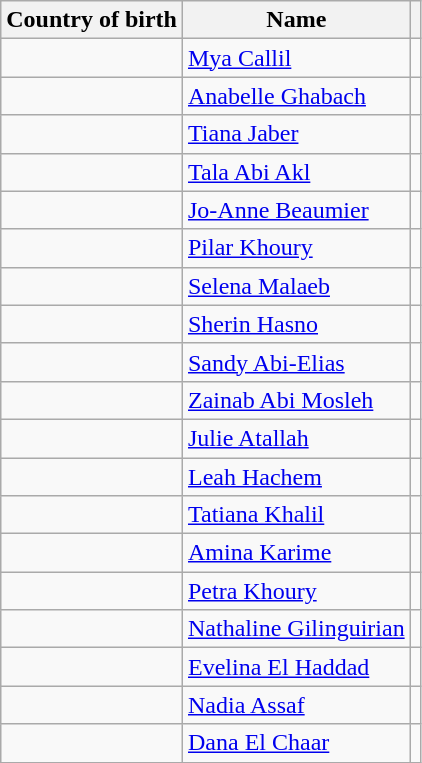<table class="wikitable plainrowheaders sortable" style="text-align: left;">
<tr>
<th scope="col">Country of birth</th>
<th scope="col">Name</th>
<th scope="col" class="unsortable"></th>
</tr>
<tr>
<td></td>
<td><a href='#'>Mya Callil</a></td>
<td></td>
</tr>
<tr>
<td></td>
<td><a href='#'>Anabelle Ghabach</a></td>
<td></td>
</tr>
<tr>
<td></td>
<td><a href='#'>Tiana Jaber</a></td>
<td></td>
</tr>
<tr>
<td></td>
<td><a href='#'>Tala Abi Akl</a></td>
<td></td>
</tr>
<tr>
<td></td>
<td><a href='#'>Jo-Anne Beaumier</a></td>
<td></td>
</tr>
<tr>
<td></td>
<td><a href='#'>Pilar Khoury</a></td>
<td></td>
</tr>
<tr>
<td></td>
<td><a href='#'>Selena Malaeb</a></td>
<td></td>
</tr>
<tr>
<td></td>
<td><a href='#'>Sherin Hasno</a></td>
<td></td>
</tr>
<tr>
<td></td>
<td><a href='#'>Sandy Abi-Elias</a></td>
<td></td>
</tr>
<tr>
<td></td>
<td><a href='#'>Zainab Abi Mosleh</a></td>
<td></td>
</tr>
<tr>
<td></td>
<td><a href='#'>Julie Atallah</a></td>
<td></td>
</tr>
<tr>
<td></td>
<td><a href='#'>Leah Hachem</a></td>
<td></td>
</tr>
<tr>
<td></td>
<td><a href='#'>Tatiana Khalil</a></td>
<td></td>
</tr>
<tr>
<td></td>
<td><a href='#'>Amina Karime</a></td>
<td></td>
</tr>
<tr>
<td></td>
<td><a href='#'>Petra Khoury</a></td>
<td></td>
</tr>
<tr>
<td></td>
<td><a href='#'>Nathaline Gilinguirian</a></td>
<td></td>
</tr>
<tr>
<td></td>
<td><a href='#'>Evelina El Haddad</a></td>
<td></td>
</tr>
<tr>
<td></td>
<td><a href='#'>Nadia Assaf</a></td>
<td></td>
</tr>
<tr>
<td></td>
<td><a href='#'>Dana El Chaar</a></td>
<td></td>
</tr>
</table>
